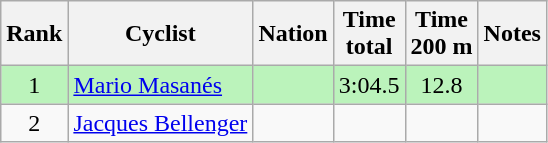<table class="wikitable sortable" style="text-align:center">
<tr>
<th>Rank</th>
<th>Cyclist</th>
<th>Nation</th>
<th>Time<br>total</th>
<th>Time<br>200 m</th>
<th>Notes</th>
</tr>
<tr bgcolor=bbf3bb>
<td>1</td>
<td align=left><a href='#'>Mario Masanés</a></td>
<td align=left></td>
<td>3:04.5</td>
<td>12.8</td>
<td></td>
</tr>
<tr>
<td>2</td>
<td align=left><a href='#'>Jacques Bellenger</a></td>
<td align=left></td>
<td></td>
<td></td>
<td></td>
</tr>
</table>
